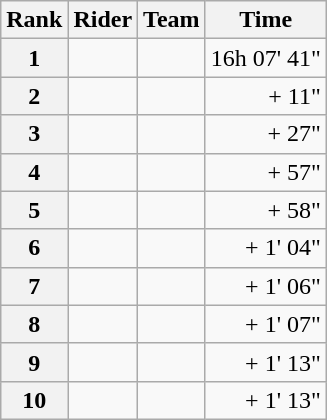<table class="wikitable" margin-bottom:0;">
<tr>
<th scope="col">Rank</th>
<th scope="col">Rider</th>
<th scope="col">Team</th>
<th scope="col">Time</th>
</tr>
<tr>
<th scope="row">1</th>
<td> </td>
<td></td>
<td align="right">16h 07' 41"</td>
</tr>
<tr>
<th scope="row">2</th>
<td></td>
<td></td>
<td align="right">+ 11"</td>
</tr>
<tr>
<th scope="row">3</th>
<td></td>
<td></td>
<td align="right">+ 27"</td>
</tr>
<tr>
<th scope="row">4</th>
<td> </td>
<td></td>
<td align="right">+ 57"</td>
</tr>
<tr>
<th scope="row">5</th>
<td></td>
<td></td>
<td align="right">+ 58"</td>
</tr>
<tr>
<th scope="row">6</th>
<td></td>
<td></td>
<td align="right">+ 1' 04"</td>
</tr>
<tr>
<th scope="row">7</th>
<td></td>
<td></td>
<td align="right">+ 1' 06"</td>
</tr>
<tr>
<th scope="row">8</th>
<td></td>
<td></td>
<td align="right">+ 1' 07"</td>
</tr>
<tr>
<th scope="row">9</th>
<td></td>
<td></td>
<td align="right">+ 1' 13"</td>
</tr>
<tr>
<th scope="row">10</th>
<td></td>
<td></td>
<td align="right">+ 1' 13"</td>
</tr>
</table>
